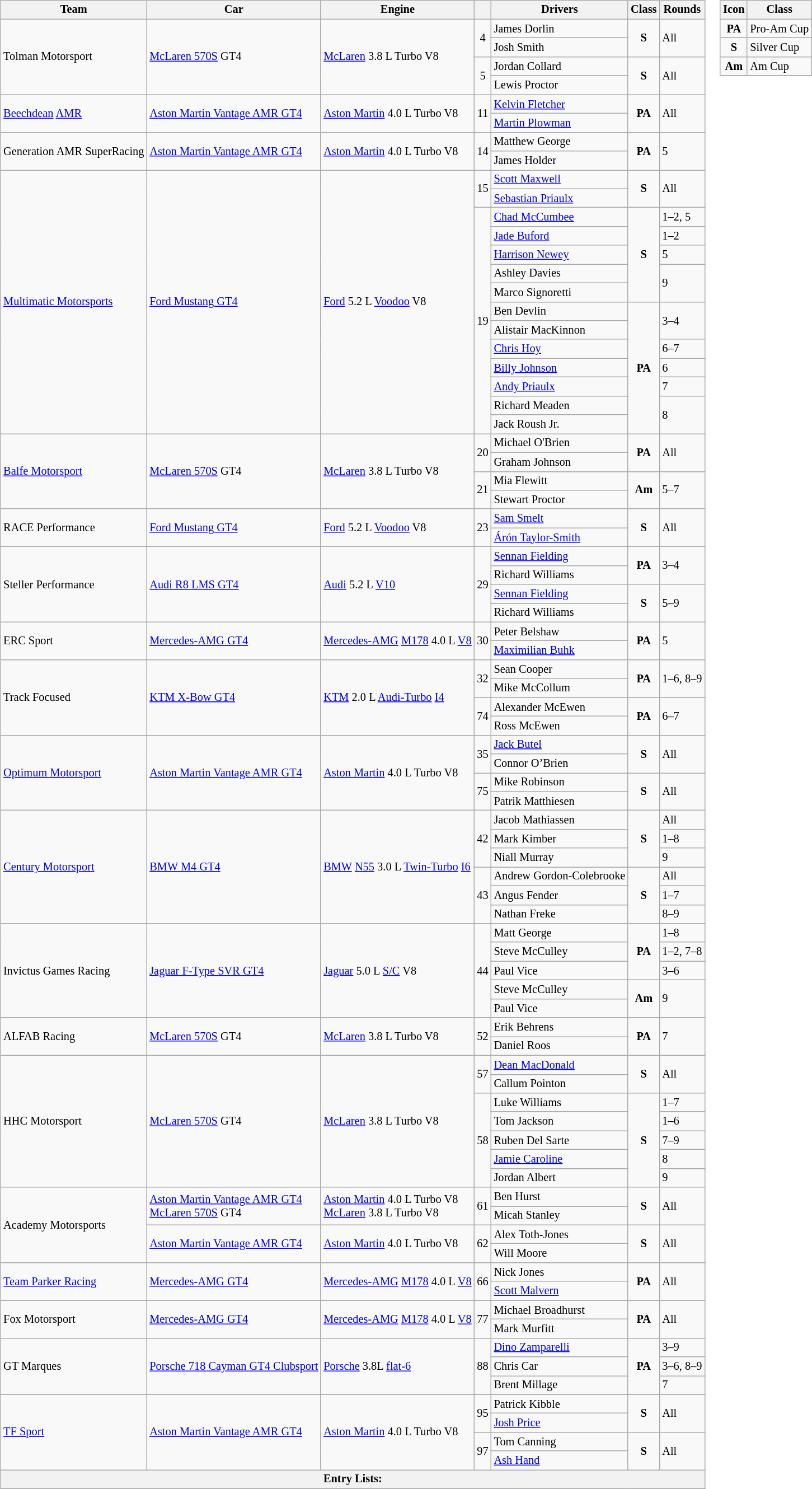<table>
<tr>
<td><br><table class="wikitable" style="font-size: 85%;">
<tr>
<th>Team</th>
<th>Car</th>
<th>Engine</th>
<th></th>
<th>Drivers</th>
<th>Class</th>
<th>Rounds</th>
</tr>
<tr>
<td rowspan=4> Tolman Motorsport</td>
<td rowspan=4><a href='#'>McLaren 570S</a> GT4</td>
<td rowspan=4><a href='#'>McLaren</a> 3.8 L Turbo V8</td>
<td rowspan=2 align=middle>4</td>
<td> James Dorlin</td>
<td rowspan=2 align=center><strong><span>S</span></strong></td>
<td rowspan=2>All</td>
</tr>
<tr>
<td> Josh Smith</td>
</tr>
<tr>
<td rowspan=2 align=middle>5</td>
<td> Jordan Collard</td>
<td rowspan=2 align=center><strong><span>S</span></strong></td>
<td rowspan=2>All</td>
</tr>
<tr>
<td> Lewis Proctor</td>
</tr>
<tr>
<td rowspan=2> <a href='#'>Beechdean</a> <a href='#'>AMR</a></td>
<td rowspan=2><a href='#'>Aston Martin Vantage AMR GT4</a></td>
<td rowspan=2><a href='#'>Aston Martin</a> 4.0 L Turbo V8</td>
<td rowspan=2 align=middle>11</td>
<td> <a href='#'>Kelvin Fletcher</a></td>
<td rowspan=2 align=center><strong><span>PA</span></strong></td>
<td rowspan=2>All</td>
</tr>
<tr>
<td> <a href='#'>Martin Plowman</a></td>
</tr>
<tr>
<td rowspan=2> Generation AMR SuperRacing</td>
<td rowspan=2><a href='#'>Aston Martin Vantage AMR GT4</a></td>
<td rowspan=2><a href='#'>Aston Martin</a> 4.0 L Turbo V8</td>
<td rowspan=2 align=middle>14</td>
<td> Matthew George</td>
<td rowspan=2 align=center><strong><span>PA</span></strong></td>
<td rowspan=2>5</td>
</tr>
<tr>
<td> James Holder</td>
</tr>
<tr>
<td rowspan=14> <a href='#'>Multimatic Motorsports</a></td>
<td rowspan=14><a href='#'>Ford Mustang GT4</a></td>
<td rowspan=14><a href='#'>Ford</a> 5.2 L <a href='#'>Voodoo</a> V8</td>
<td rowspan=2 align=middle>15</td>
<td> <a href='#'>Scott Maxwell</a></td>
<td rowspan=2 align=center><strong><span>S</span></strong></td>
<td rowspan=2>All</td>
</tr>
<tr>
<td> <a href='#'>Sebastian Priaulx</a></td>
</tr>
<tr>
<td rowspan=12 align=middle>19</td>
<td> <a href='#'>Chad McCumbee</a></td>
<td rowspan=5 align=center><strong><span>S</span></strong></td>
<td>1–2, 5</td>
</tr>
<tr>
<td> <a href='#'>Jade Buford</a></td>
<td>1–2</td>
</tr>
<tr>
<td> <a href='#'>Harrison Newey</a></td>
<td>5</td>
</tr>
<tr>
<td> Ashley Davies</td>
<td rowspan=2>9</td>
</tr>
<tr>
<td> Marco Signoretti</td>
</tr>
<tr>
<td> Ben Devlin</td>
<td rowspan=7 align=center><strong><span>PA</span></strong></td>
<td rowspan=2>3–4</td>
</tr>
<tr>
<td> Alistair MacKinnon</td>
</tr>
<tr>
<td> <a href='#'>Chris Hoy</a></td>
<td>6–7</td>
</tr>
<tr>
<td> <a href='#'>Billy Johnson</a></td>
<td>6</td>
</tr>
<tr>
<td> <a href='#'>Andy Priaulx</a></td>
<td>7</td>
</tr>
<tr>
<td> Richard Meaden</td>
<td rowspan=2>8</td>
</tr>
<tr>
<td> Jack Roush Jr.</td>
</tr>
<tr>
<td rowspan=4> <a href='#'>Balfe Motorsport</a></td>
<td rowspan=4><a href='#'>McLaren 570S</a> GT4</td>
<td rowspan=4><a href='#'>McLaren</a> 3.8 L Turbo V8</td>
<td rowspan=2 align=middle>20</td>
<td> Michael O'Brien</td>
<td rowspan=2 align=center><strong><span>PA</span></strong></td>
<td rowspan=2>All</td>
</tr>
<tr>
<td> Graham Johnson</td>
</tr>
<tr>
<td rowspan=2 align=middle>21</td>
<td> Mia Flewitt</td>
<td rowspan=2 align=center><strong><span>Am</span></strong></td>
<td rowspan=2>5–7</td>
</tr>
<tr>
<td> Stewart Proctor</td>
</tr>
<tr>
<td rowspan=2> RACE Performance</td>
<td rowspan=2><a href='#'>Ford Mustang GT4</a></td>
<td rowspan=2><a href='#'>Ford</a> 5.2 L <a href='#'>Voodoo</a> V8</td>
<td rowspan=2 align=middle>23</td>
<td> <a href='#'>Sam Smelt</a></td>
<td rowspan=2 align=center><strong><span>S</span></strong></td>
<td rowspan=2>All</td>
</tr>
<tr>
<td> <a href='#'>Árón Taylor-Smith</a></td>
</tr>
<tr>
<td rowspan=4> Steller Performance</td>
<td rowspan=4><a href='#'>Audi R8 LMS GT4</a></td>
<td rowspan=4><a href='#'>Audi</a> 5.2 L <a href='#'>V10</a></td>
<td rowspan=4 align=middle>29</td>
<td> <a href='#'>Sennan Fielding</a></td>
<td rowspan=2 align=center><strong><span>PA</span></strong></td>
<td rowspan=2>3–4</td>
</tr>
<tr>
<td> Richard Williams</td>
</tr>
<tr>
<td> <a href='#'>Sennan Fielding</a></td>
<td rowspan=2 align=center><strong><span>S</span></strong></td>
<td rowspan=2>5–9</td>
</tr>
<tr>
<td> Richard Williams</td>
</tr>
<tr>
<td rowspan=2> ERC Sport</td>
<td rowspan=2><a href='#'>Mercedes-AMG GT4</a></td>
<td rowspan=2><a href='#'>Mercedes-AMG</a> <a href='#'>M178</a> 4.0 L <a href='#'>V8</a></td>
<td rowspan=2 align=center>30</td>
<td> Peter Belshaw</td>
<td rowspan=2 align=center><strong><span>PA</span></strong></td>
<td rowspan=2>5</td>
</tr>
<tr>
<td> <a href='#'>Maximilian Buhk</a></td>
</tr>
<tr>
<td rowspan=4> Track Focused</td>
<td rowspan=4><a href='#'>KTM X-Bow GT4</a></td>
<td rowspan=4><a href='#'>KTM</a> 2.0 L <a href='#'>Audi-Turbo</a> <a href='#'>I4</a></td>
<td rowspan=2 align=middle>32</td>
<td> Sean Cooper</td>
<td rowspan=2 align=center><strong><span>PA</span></strong></td>
<td rowspan=2>1–6, 8–9</td>
</tr>
<tr>
<td> Mike McCollum</td>
</tr>
<tr>
<td rowspan=2 align=middle>74</td>
<td> Alexander McEwen</td>
<td rowspan=2 align=center><strong><span>PA</span></strong></td>
<td rowspan=2>6–7</td>
</tr>
<tr>
<td> Ross McEwen</td>
</tr>
<tr>
<td rowspan=4> <a href='#'>Optimum Motorsport</a></td>
<td rowspan=4><a href='#'>Aston Martin Vantage AMR GT4</a></td>
<td rowspan=4><a href='#'>Aston Martin</a> 4.0 L Turbo V8</td>
<td rowspan=2 align=middle>35</td>
<td> <a href='#'>Jack Butel</a></td>
<td rowspan=2 align=center><strong><span>S</span></strong></td>
<td rowspan=2>All</td>
</tr>
<tr>
<td> Connor O’Brien</td>
</tr>
<tr>
<td rowspan=2 align=middle>75</td>
<td> Mike Robinson</td>
<td rowspan=2 align=center><strong><span>S</span></strong></td>
<td rowspan=2>All</td>
</tr>
<tr>
<td> Patrik Matthiesen</td>
</tr>
<tr>
<td rowspan=6> <a href='#'>Century Motorsport</a></td>
<td rowspan=6><a href='#'>BMW M4 GT4</a></td>
<td rowspan=6><a href='#'>BMW</a> <a href='#'>N55</a> 3.0 L <a href='#'>Twin-Turbo</a> <a href='#'>I6</a></td>
<td rowspan=3 align=middle>42</td>
<td> Jacob Mathiassen</td>
<td rowspan=3 align=center><strong><span>S</span></strong></td>
<td>All</td>
</tr>
<tr>
<td> Mark Kimber</td>
<td>1–8</td>
</tr>
<tr>
<td> Niall Murray</td>
<td>9</td>
</tr>
<tr>
<td rowspan=3 align=middle>43</td>
<td> Andrew Gordon-Colebrooke</td>
<td rowspan=3 align=center><strong><span>S</span></strong></td>
<td>All</td>
</tr>
<tr>
<td> Angus Fender</td>
<td>1–7</td>
</tr>
<tr>
<td> Nathan Freke</td>
<td>8–9</td>
</tr>
<tr>
<td rowspan=5> Invictus Games Racing</td>
<td rowspan=5><a href='#'>Jaguar F-Type SVR GT4</a></td>
<td rowspan=5><a href='#'>Jaguar</a> 5.0 L <a href='#'>S/C</a> V8</td>
<td rowspan=5 align=middle>44</td>
<td> Matt George</td>
<td rowspan=3 align=center><strong><span>PA</span></strong></td>
<td>1–8</td>
</tr>
<tr>
<td> Steve McCulley</td>
<td>1–2, 7–8</td>
</tr>
<tr>
<td> Paul Vice</td>
<td>3–6</td>
</tr>
<tr>
<td> Steve McCulley</td>
<td rowspan=2 align=center><strong><span>Am</span></strong></td>
<td rowspan=2>9</td>
</tr>
<tr>
<td> Paul Vice</td>
</tr>
<tr>
<td rowspan=2> ALFAB Racing</td>
<td rowspan=2><a href='#'>McLaren 570S</a> GT4</td>
<td rowspan=2><a href='#'>McLaren</a> 3.8 L Turbo V8</td>
<td rowspan=2 align=middle>52</td>
<td> Erik Behrens</td>
<td rowspan=2 align=center><strong><span>PA</span></strong></td>
<td rowspan=2>7</td>
</tr>
<tr>
<td> Daniel Roos</td>
</tr>
<tr>
<td rowspan=7> HHC Motorsport</td>
<td rowspan=7><a href='#'>McLaren 570S</a> GT4</td>
<td rowspan=7><a href='#'>McLaren</a> 3.8 L Turbo V8</td>
<td rowspan=2 align=middle>57</td>
<td> <a href='#'>Dean MacDonald</a></td>
<td rowspan=2 align=center><strong><span>S</span></strong></td>
<td rowspan=2>All</td>
</tr>
<tr>
<td> Callum Pointon</td>
</tr>
<tr>
<td rowspan=5 align=middle>58</td>
<td> Luke Williams</td>
<td rowspan=5 align=center><strong><span>S</span></strong></td>
<td>1–7</td>
</tr>
<tr>
<td> Tom Jackson</td>
<td>1–6</td>
</tr>
<tr>
<td> Ruben Del Sarte</td>
<td>7–9</td>
</tr>
<tr>
<td> <a href='#'>Jamie Caroline</a></td>
<td>8</td>
</tr>
<tr>
<td> Jordan Albert</td>
<td>9</td>
</tr>
<tr>
<td rowspan=4> Academy Motorsports</td>
<td rowspan=2><a href='#'>Aston Martin Vantage AMR GT4</a><br><a href='#'>McLaren 570S</a> GT4</td>
<td rowspan=2><a href='#'>Aston Martin</a> 4.0 L Turbo V8<br><a href='#'>McLaren</a> 3.8 L Turbo V8</td>
<td rowspan=2 align=middle>61</td>
<td> Ben Hurst</td>
<td rowspan=2 align=center><strong><span>S</span></strong></td>
<td rowspan=2>All</td>
</tr>
<tr>
<td> Micah Stanley</td>
</tr>
<tr>
<td rowspan=2><a href='#'>Aston Martin Vantage AMR GT4</a></td>
<td rowspan=2><a href='#'>Aston Martin</a> 4.0 L Turbo V8</td>
<td rowspan=2 align=middle>62</td>
<td> Alex Toth-Jones</td>
<td rowspan=2 align=center><strong><span>S</span></strong></td>
<td rowspan=2>All</td>
</tr>
<tr>
<td> Will Moore</td>
</tr>
<tr>
<td rowspan=2> <a href='#'>Team Parker Racing</a></td>
<td rowspan=2><a href='#'>Mercedes-AMG GT4</a></td>
<td rowspan=2><a href='#'>Mercedes-AMG</a> <a href='#'>M178</a> 4.0 L <a href='#'>V8</a></td>
<td rowspan=2 align=center>66</td>
<td> Nick Jones</td>
<td rowspan=2 align=center><strong><span>PA</span></strong></td>
<td rowspan=2>All</td>
</tr>
<tr>
<td> <a href='#'>Scott Malvern</a></td>
</tr>
<tr>
<td rowspan=2> Fox Motorsport</td>
<td rowspan=2><a href='#'>Mercedes-AMG GT4</a></td>
<td rowspan=2><a href='#'>Mercedes-AMG</a> <a href='#'>M178</a> 4.0 L <a href='#'>V8</a></td>
<td rowspan=2 align=middle>77</td>
<td> Michael Broadhurst</td>
<td rowspan=2 align=center><strong><span>PA</span></strong></td>
<td rowspan=2>All</td>
</tr>
<tr>
<td> Mark Murfitt</td>
</tr>
<tr>
<td rowspan=3> GT Marques</td>
<td rowspan=3><a href='#'>Porsche 718 Cayman GT4 Clubsport</a></td>
<td rowspan=3><a href='#'>Porsche</a> 3.8L <a href='#'>flat-6</a></td>
<td rowspan=3 align=middle>88</td>
<td> <a href='#'>Dino Zamparelli</a></td>
<td rowspan=3 align=center><strong><span>PA</span></strong></td>
<td>3–9</td>
</tr>
<tr>
<td> Chris Car</td>
<td>3–6, 8–9</td>
</tr>
<tr>
<td> Brent Millage</td>
<td>7</td>
</tr>
<tr>
<td rowspan=4> <a href='#'>TF Sport</a></td>
<td rowspan=4><a href='#'>Aston Martin Vantage AMR GT4</a></td>
<td rowspan=4><a href='#'>Aston Martin</a> 4.0 L Turbo V8</td>
<td rowspan=2 align=middle>95</td>
<td> Patrick Kibble</td>
<td rowspan=2 align=center><strong><span>S</span></strong></td>
<td rowspan=2>All</td>
</tr>
<tr>
<td> <a href='#'>Josh Price</a></td>
</tr>
<tr>
<td rowspan=2 align=middle>97</td>
<td> Tom Canning</td>
<td rowspan=2 align=center><strong><span>S</span></strong></td>
<td rowspan=2>All</td>
</tr>
<tr>
<td> <a href='#'>Ash Hand</a></td>
</tr>
<tr>
<th colspan=8>Entry Lists:</th>
</tr>
</table>
</td>
<td valign="top"><br><table class="wikitable" style="font-size: 85%;">
<tr>
<th>Icon</th>
<th>Class</th>
</tr>
<tr>
<td align=center><strong><span>PA</span></strong></td>
<td>Pro-Am Cup</td>
</tr>
<tr>
<td align=center><strong><span>S</span></strong></td>
<td>Silver Cup</td>
</tr>
<tr>
<td align=center><strong><span>Am</span></strong></td>
<td>Am Cup</td>
</tr>
<tr>
</tr>
</table>
</td>
</tr>
</table>
